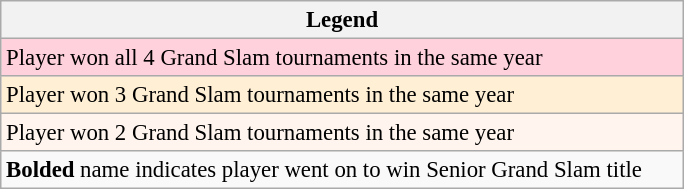<table class="wikitable" style="font-size:95%; width:30em">
<tr>
<th>Legend</th>
</tr>
<tr>
<td bgcolor="FFD1DC">Player won all 4 Grand Slam tournaments in the same year</td>
</tr>
<tr>
<td bgcolor="FFEFD5">Player won 3 Grand Slam tournaments in the same year</td>
</tr>
<tr>
<td bgcolor="#FFF5EE">Player won 2 Grand Slam tournaments in the same year</td>
</tr>
<tr>
<td><strong>Bolded</strong> name indicates player went on to win Senior Grand Slam title</td>
</tr>
</table>
